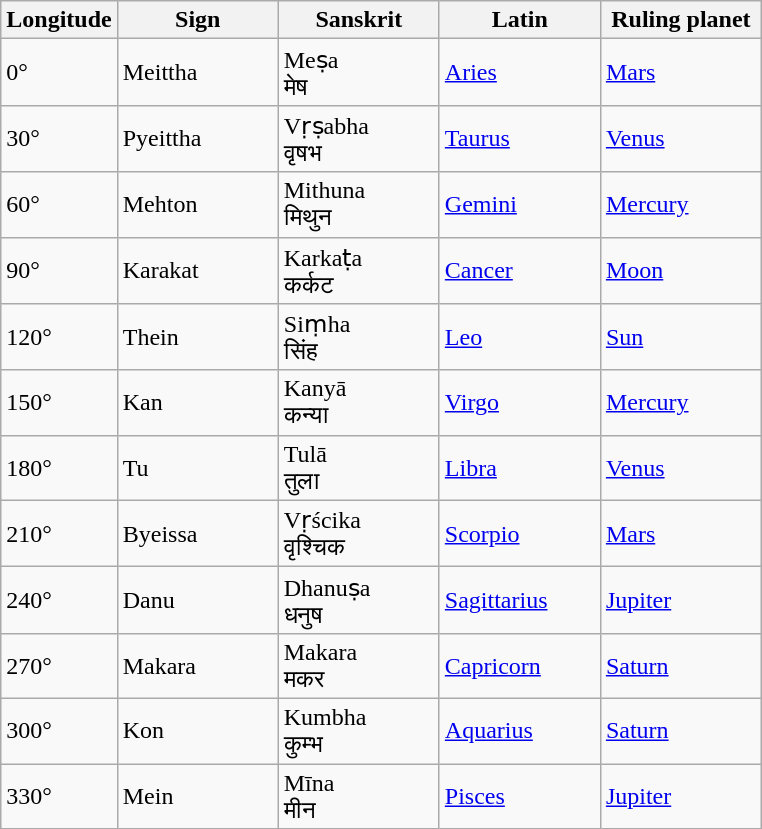<table class="wikitable" border="1">
<tr>
<th width="50">Longitude <br> </th>
<th width="100">Sign <br> </th>
<th width="100">Sanskrit</th>
<th width="100">Latin</th>
<th width="100">Ruling planet <br> </th>
</tr>
<tr>
<td>0°</td>
<td>Meittha <br> </td>
<td>Meṣa <br> मेष</td>
<td><a href='#'>Aries</a></td>
<td><a href='#'>Mars</a></td>
</tr>
<tr>
<td>30°</td>
<td>Pyeittha <br> </td>
<td>Vṛṣabha <br> वृषभ</td>
<td><a href='#'>Taurus</a></td>
<td><a href='#'>Venus</a></td>
</tr>
<tr>
<td>60°</td>
<td>Mehton <br> </td>
<td>Mithuna <br> मिथुन</td>
<td><a href='#'>Gemini</a></td>
<td><a href='#'>Mercury</a></td>
</tr>
<tr>
<td>90°</td>
<td>Karakat <br> </td>
<td>Karkaṭa <br> कर्कट</td>
<td><a href='#'>Cancer</a></td>
<td><a href='#'>Moon</a></td>
</tr>
<tr>
<td>120°</td>
<td>Thein <br> </td>
<td>Siṃha <br> सिंह</td>
<td><a href='#'>Leo</a></td>
<td><a href='#'>Sun</a></td>
</tr>
<tr>
<td>150°</td>
<td>Kan <br> </td>
<td>Kanyā <br> कन्या</td>
<td><a href='#'>Virgo</a></td>
<td><a href='#'>Mercury</a></td>
</tr>
<tr>
<td>180°</td>
<td>Tu <br> </td>
<td>Tulā <br> तुला</td>
<td><a href='#'>Libra</a></td>
<td><a href='#'>Venus</a></td>
</tr>
<tr>
<td>210°</td>
<td>Byeissa <br> </td>
<td>Vṛścika <br> वृश्चिक</td>
<td><a href='#'>Scorpio</a></td>
<td><a href='#'>Mars</a></td>
</tr>
<tr>
<td>240°</td>
<td>Danu <br> </td>
<td>Dhanuṣa <br> धनुष</td>
<td><a href='#'>Sagittarius</a></td>
<td><a href='#'>Jupiter</a></td>
</tr>
<tr>
<td>270°</td>
<td>Makara <br> </td>
<td>Makara <br> मकर</td>
<td><a href='#'>Capricorn</a></td>
<td><a href='#'>Saturn</a></td>
</tr>
<tr>
<td>300°</td>
<td>Kon <br> </td>
<td>Kumbha <br> कुम्भ</td>
<td><a href='#'>Aquarius</a></td>
<td><a href='#'>Saturn</a></td>
</tr>
<tr>
<td>330°</td>
<td>Mein <br> </td>
<td>Mīna <br> मीन</td>
<td><a href='#'>Pisces</a></td>
<td><a href='#'>Jupiter</a></td>
</tr>
</table>
